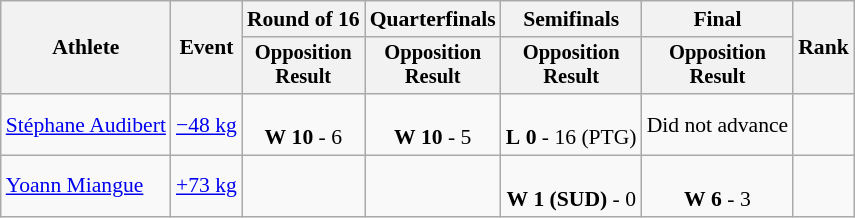<table class="wikitable" style="font-size:90%;">
<tr>
<th rowspan=2>Athlete</th>
<th rowspan=2>Event</th>
<th>Round of 16</th>
<th>Quarterfinals</th>
<th>Semifinals</th>
<th>Final</th>
<th rowspan=2>Rank</th>
</tr>
<tr style="font-size:95%">
<th>Opposition<br>Result</th>
<th>Opposition<br>Result</th>
<th>Opposition<br>Result</th>
<th>Opposition<br>Result</th>
</tr>
<tr align=center>
<td align=left><a href='#'>Stéphane Audibert</a></td>
<td align=left><a href='#'>−48 kg</a></td>
<td><br><strong>W</strong> <strong>10</strong> - 6</td>
<td><br><strong>W</strong> <strong>10</strong> - 5</td>
<td><br><strong>L</strong> <strong>0</strong> - 16 (PTG)</td>
<td>Did not advance</td>
<td></td>
</tr>
<tr align=center>
<td align=left><a href='#'>Yoann Miangue</a></td>
<td align=left><a href='#'>+73 kg</a></td>
<td></td>
<td></td>
<td><br><strong>W</strong> <strong>1 (SUD)</strong> - 0</td>
<td><br><strong>W</strong> <strong>6</strong> - 3</td>
<td></td>
</tr>
</table>
